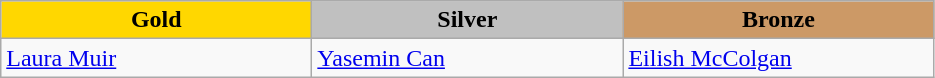<table class="wikitable" style="text-align:left">
<tr align="center">
<td width=200 bgcolor=gold><strong>Gold</strong></td>
<td width=200 bgcolor=silver><strong>Silver</strong></td>
<td width=200 bgcolor=CC9966><strong>Bronze</strong></td>
</tr>
<tr>
<td><a href='#'>Laura Muir</a><br><em></em></td>
<td><a href='#'>Yasemin Can</a><br><em></em></td>
<td><a href='#'>Eilish McColgan</a><br><em></em></td>
</tr>
</table>
